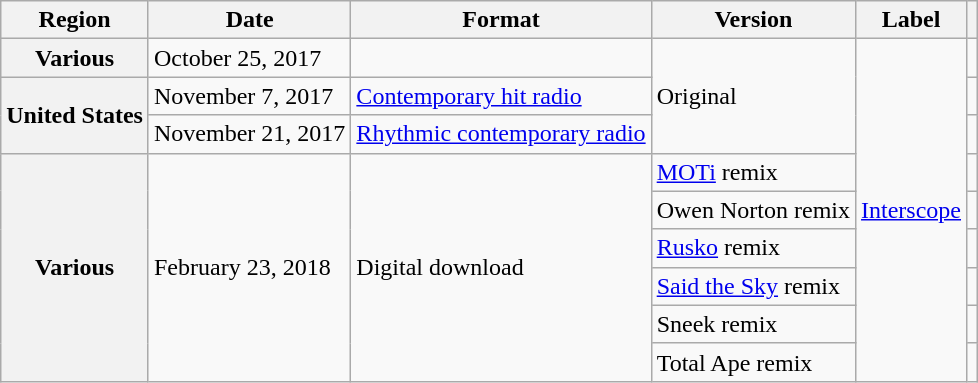<table class="wikitable plainrowheaders">
<tr>
<th scope="col">Region</th>
<th scope="col">Date</th>
<th scope="col">Format</th>
<th scope="col">Version</th>
<th scope="col">Label</th>
<th scope="col"></th>
</tr>
<tr>
<th scope="row">Various</th>
<td>October 25, 2017</td>
<td></td>
<td rowspan="3">Original</td>
<td rowspan="9"><a href='#'>Interscope</a></td>
<td></td>
</tr>
<tr>
<th scope="row" rowspan="2">United States</th>
<td>November 7, 2017</td>
<td><a href='#'>Contemporary hit radio</a></td>
<td></td>
</tr>
<tr>
<td>November 21, 2017</td>
<td><a href='#'>Rhythmic contemporary radio</a></td>
<td></td>
</tr>
<tr>
<th scope="row" rowspan="6">Various</th>
<td rowspan="6">February 23, 2018</td>
<td rowspan="6">Digital download</td>
<td><a href='#'>MOTi</a> remix</td>
<td></td>
</tr>
<tr>
<td>Owen Norton remix</td>
<td></td>
</tr>
<tr>
<td><a href='#'>Rusko</a> remix</td>
<td></td>
</tr>
<tr>
<td><a href='#'>Said the Sky</a> remix</td>
<td></td>
</tr>
<tr>
<td>Sneek remix</td>
<td></td>
</tr>
<tr>
<td>Total Ape remix</td>
<td></td>
</tr>
</table>
